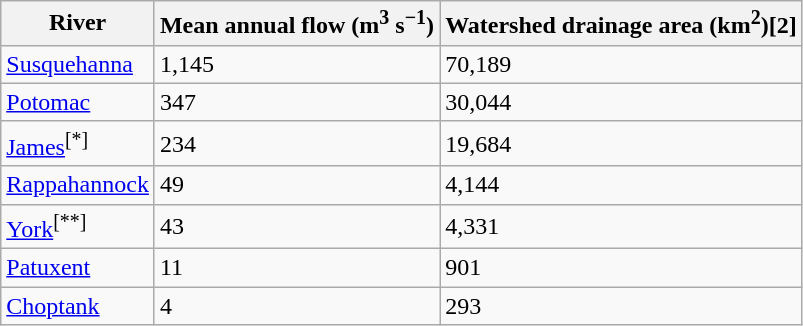<table class="wikitable sortable">
<tr>
<th>River</th>
<th>Mean annual flow (m<sup>3</sup> s<sup>−1</sup>) </th>
<th>Watershed drainage area (km<sup>2</sup>)[2]</th>
</tr>
<tr>
<td><a href='#'>Susquehanna</a></td>
<td>1,145</td>
<td>70,189</td>
</tr>
<tr>
<td><a href='#'>Potomac</a></td>
<td>347</td>
<td>30,044</td>
</tr>
<tr>
<td><a href='#'>James</a><sup>[*]</sup></td>
<td>234</td>
<td>19,684</td>
</tr>
<tr>
<td><a href='#'>Rappahannock</a></td>
<td>49</td>
<td>4,144</td>
</tr>
<tr>
<td><a href='#'>York</a><sup>[**]</sup></td>
<td>43</td>
<td>4,331</td>
</tr>
<tr>
<td><a href='#'>Patuxent</a></td>
<td>11</td>
<td>901</td>
</tr>
<tr>
<td><a href='#'>Choptank</a></td>
<td>4</td>
<td>293</td>
</tr>
</table>
